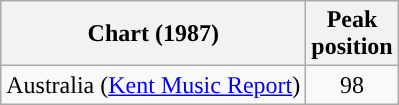<table class="wikitable">
<tr>
<th scope="col">Chart (1987)</th>
<th>Peak <br>position</th>
</tr>
<tr>
<td>Australia (<a href='#'>Kent Music Report</a>)</td>
<td style="text-align:center;">98</td>
</tr>
</table>
